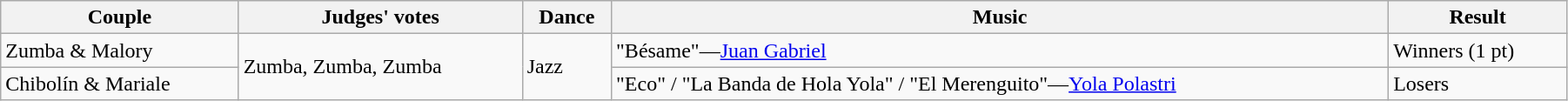<table class="wikitable sortable" style="width:95%; white-space:nowrap">
<tr>
<th>Couple<br></th>
<th>Judges' votes</th>
<th>Dance</th>
<th>Music</th>
<th>Result</th>
</tr>
<tr>
<td>Zumba & Malory<br></td>
<td rowspan=2>Zumba, Zumba, Zumba</td>
<td rowspan=2>Jazz</td>
<td>"Bésame"—<a href='#'>Juan Gabriel</a></td>
<td>Winners (1 pt)</td>
</tr>
<tr>
<td>Chibolín & Mariale<br></td>
<td>"Eco" / "La Banda de Hola Yola" / "El Merenguito"—<a href='#'>Yola Polastri</a></td>
<td>Losers</td>
</tr>
</table>
